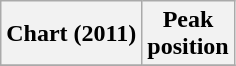<table class="wikitable plainrowheaders">
<tr>
<th scope="col">Chart (2011)</th>
<th scope="col">Peak<br>position</th>
</tr>
<tr>
</tr>
</table>
